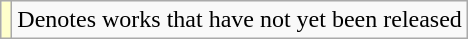<table class="wikitable">
<tr>
<td style="background:#FFFFCC;"></td>
<td>Denotes works that have not yet been released</td>
</tr>
</table>
